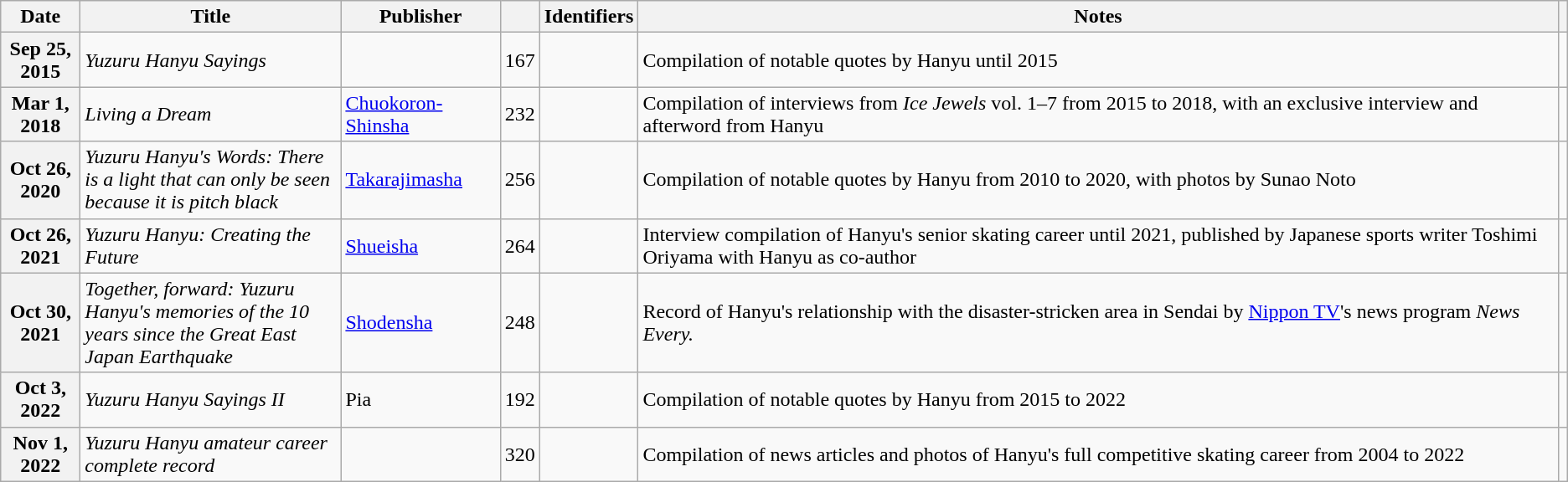<table class="wikitable plainrowheaders">
<tr>
<th scope=col width=56px>Date</th>
<th scope=col width=200px>Title</th>
<th scope=col>Publisher</th>
<th scope=col></th>
<th scope=col>Identifiers</th>
<th scope=col>Notes</th>
<th scope=col></th>
</tr>
<tr>
<th scope=row>Sep 25, 2015</th>
<td><em>Yuzuru Hanyu Sayings</em> </td>
<td></td>
<td>167</td>
<td></td>
<td>Compilation of notable quotes by Hanyu until 2015</td>
<td></td>
</tr>
<tr>
<th scope=row>Mar 1, 2018</th>
<td><em>Living a Dream</em> </td>
<td><a href='#'>Chuokoron-Shinsha</a></td>
<td>232</td>
<td></td>
<td>Compilation of interviews from <em>Ice Jewels</em> vol. 1–7 from 2015 to 2018, with an exclusive interview and afterword from Hanyu</td>
<td></td>
</tr>
<tr>
<th scope=row>Oct 26, 2020</th>
<td><em>Yuzuru Hanyu's Words: There is a light that can only be seen because it is pitch black</em> </td>
<td><a href='#'>Takarajimasha</a></td>
<td>256</td>
<td></td>
<td>Compilation of notable quotes by Hanyu from 2010 to 2020, with photos by Sunao Noto</td>
<td></td>
</tr>
<tr>
<th scope=row>Oct 26, 2021</th>
<td><em>Yuzuru Hanyu: Creating the Future</em> </td>
<td><a href='#'>Shueisha</a></td>
<td>264</td>
<td></td>
<td>Interview compilation of Hanyu's senior skating career until 2021, published by Japanese sports writer Toshimi Oriyama with Hanyu as co-author</td>
<td></td>
</tr>
<tr>
<th scope=row>Oct 30, 2021</th>
<td><em>Together, forward: Yuzuru Hanyu's memories of the 10 years since the Great East Japan Earthquake</em> </td>
<td><a href='#'>Shodensha</a></td>
<td>248</td>
<td></td>
<td>Record of Hanyu's relationship with the disaster-stricken area in Sendai by <a href='#'>Nippon TV</a>'s news program <em>News Every.</em></td>
<td></td>
</tr>
<tr>
<th scope=row>Oct 3, 2022</th>
<td><em>Yuzuru Hanyu Sayings II</em> </td>
<td>Pia</td>
<td>192</td>
<td></td>
<td>Compilation of notable quotes by Hanyu from 2015 to 2022</td>
<td></td>
</tr>
<tr>
<th scope=row>Nov 1, 2022</th>
<td><em>Yuzuru Hanyu amateur career complete record</em> </td>
<td></td>
<td>320</td>
<td></td>
<td>Compilation of news articles and photos of Hanyu's full competitive skating career from 2004 to 2022</td>
<td></td>
</tr>
</table>
